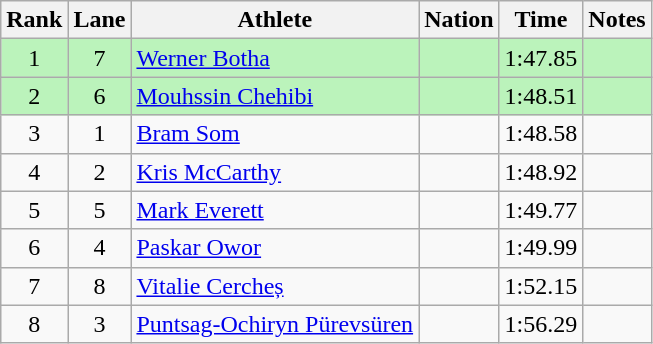<table class="wikitable sortable" style="text-align:center">
<tr>
<th>Rank</th>
<th>Lane</th>
<th>Athlete</th>
<th>Nation</th>
<th>Time</th>
<th>Notes</th>
</tr>
<tr bgcolor = "bbf3bb">
<td>1</td>
<td>7</td>
<td align="left"><a href='#'>Werner Botha</a></td>
<td align="left"></td>
<td>1:47.85</td>
<td></td>
</tr>
<tr bgcolor = "bbf3bb">
<td>2</td>
<td>6</td>
<td align="left"><a href='#'>Mouhssin Chehibi</a></td>
<td align="left"></td>
<td>1:48.51</td>
<td></td>
</tr>
<tr>
<td>3</td>
<td>1</td>
<td align="left"><a href='#'>Bram Som</a></td>
<td align="left"></td>
<td>1:48.58</td>
<td></td>
</tr>
<tr>
<td>4</td>
<td>2</td>
<td align="left"><a href='#'>Kris McCarthy</a></td>
<td align="left"></td>
<td>1:48.92</td>
<td></td>
</tr>
<tr>
<td>5</td>
<td>5</td>
<td align="left"><a href='#'>Mark Everett</a></td>
<td align="left"></td>
<td>1:49.77</td>
<td></td>
</tr>
<tr>
<td>6</td>
<td>4</td>
<td align="left"><a href='#'>Paskar Owor</a></td>
<td align="left"></td>
<td>1:49.99</td>
<td></td>
</tr>
<tr>
<td>7</td>
<td>8</td>
<td align="left"><a href='#'>Vitalie Cercheș</a></td>
<td align="left"></td>
<td>1:52.15</td>
<td></td>
</tr>
<tr>
<td>8</td>
<td>3</td>
<td align="left"><a href='#'>Puntsag-Ochiryn Pürevsüren</a></td>
<td align="left"></td>
<td>1:56.29</td>
<td></td>
</tr>
</table>
